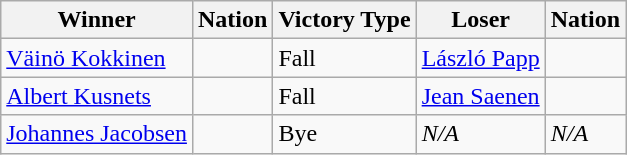<table class="wikitable sortable" style="text-align:left;">
<tr>
<th>Winner</th>
<th>Nation</th>
<th>Victory Type</th>
<th>Loser</th>
<th>Nation</th>
</tr>
<tr>
<td><a href='#'>Väinö Kokkinen</a></td>
<td></td>
<td>Fall</td>
<td><a href='#'>László Papp</a></td>
<td></td>
</tr>
<tr>
<td><a href='#'>Albert Kusnets</a></td>
<td></td>
<td>Fall</td>
<td><a href='#'>Jean Saenen</a></td>
<td></td>
</tr>
<tr>
<td><a href='#'>Johannes Jacobsen</a></td>
<td></td>
<td>Bye</td>
<td><em>N/A</em></td>
<td><em>N/A</em></td>
</tr>
</table>
